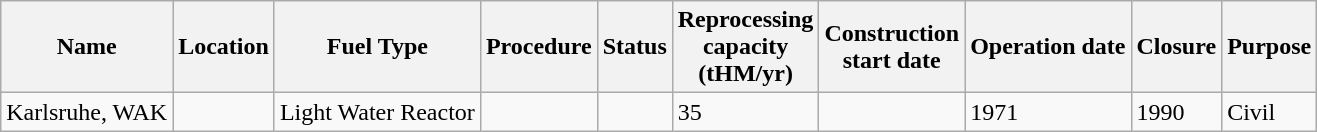<table class="wikitable">
<tr>
<th>Name</th>
<th>Location</th>
<th>Fuel Type</th>
<th>Procedure</th>
<th>Status</th>
<th>Reprocessing<br>capacity <br>(tHM/yr)</th>
<th>Construction<br>start date</th>
<th>Operation date</th>
<th>Closure</th>
<th>Purpose</th>
</tr>
<tr>
<td>Karlsruhe, WAK</td>
<td></td>
<td>Light Water Reactor</td>
<td></td>
<td></td>
<td>35</td>
<td></td>
<td>1971</td>
<td>1990</td>
<td>Civil</td>
</tr>
</table>
